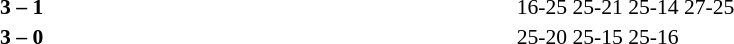<table width=100% cellspacing=1>
<tr>
<th width=20%></th>
<th width=12%></th>
<th width=20%></th>
<th width=33%></th>
<td></td>
</tr>
<tr style=font-size:90%>
<td align=right><strong></strong></td>
<td align=center><strong>3 – 1</strong></td>
<td></td>
<td>16-25 25-21 25-14 27-25</td>
<td></td>
</tr>
<tr style=font-size:90%>
<td align=right><strong></strong></td>
<td align=center><strong>3 – 0</strong></td>
<td></td>
<td>25-20 25-15 25-16</td>
</tr>
</table>
